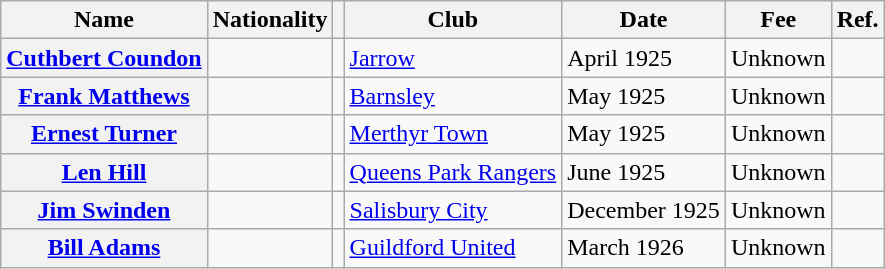<table class="wikitable plainrowheaders">
<tr>
<th scope="col">Name</th>
<th scope="col">Nationality</th>
<th scope="col"></th>
<th scope="col">Club</th>
<th scope="col">Date</th>
<th scope="col">Fee</th>
<th scope="col">Ref.</th>
</tr>
<tr>
<th scope="row"><a href='#'>Cuthbert Coundon</a></th>
<td></td>
<td align="center"></td>
<td> <a href='#'>Jarrow</a></td>
<td>April 1925</td>
<td>Unknown</td>
<td align="center"></td>
</tr>
<tr>
<th scope="row"><a href='#'>Frank Matthews</a></th>
<td></td>
<td align="center"></td>
<td> <a href='#'>Barnsley</a></td>
<td>May 1925</td>
<td>Unknown</td>
<td align="center"></td>
</tr>
<tr>
<th scope="row"><a href='#'>Ernest Turner</a></th>
<td></td>
<td align="center"></td>
<td> <a href='#'>Merthyr Town</a></td>
<td>May 1925</td>
<td>Unknown</td>
<td align="center"></td>
</tr>
<tr>
<th scope="row"><a href='#'>Len Hill</a></th>
<td></td>
<td align="center"></td>
<td> <a href='#'>Queens Park Rangers</a></td>
<td>June 1925</td>
<td>Unknown</td>
<td align="center"></td>
</tr>
<tr>
<th scope="row"><a href='#'>Jim Swinden</a></th>
<td></td>
<td align="center"></td>
<td> <a href='#'>Salisbury City</a></td>
<td>December 1925</td>
<td>Unknown</td>
<td align="center"></td>
</tr>
<tr>
<th scope="row"><a href='#'>Bill Adams</a></th>
<td></td>
<td align="center"></td>
<td> <a href='#'>Guildford United</a></td>
<td>March 1926</td>
<td>Unknown</td>
<td align="center"></td>
</tr>
</table>
